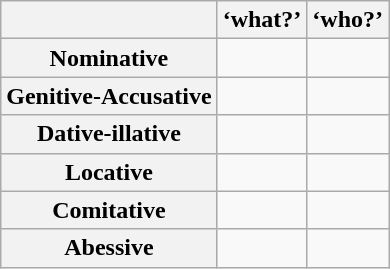<table class="wikitable">
<tr>
<th> </th>
<th> ‘what?’</th>
<th> ‘who?’</th>
</tr>
<tr>
<th>Nominative</th>
<td></td>
<td></td>
</tr>
<tr>
<th>Genitive-Accusative</th>
<td></td>
<td></td>
</tr>
<tr>
<th>Dative-illative</th>
<td></td>
<td></td>
</tr>
<tr>
<th>Locative</th>
<td></td>
<td></td>
</tr>
<tr>
<th>Comitative</th>
<td></td>
<td></td>
</tr>
<tr>
<th>Abessive</th>
<td></td>
<td></td>
</tr>
</table>
